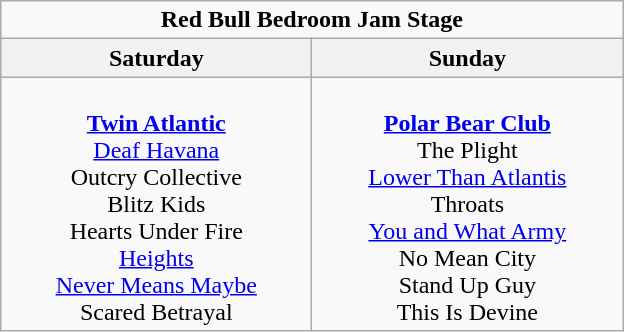<table class="wikitable">
<tr>
<td colspan="2" align="center"><strong>Red Bull Bedroom Jam Stage</strong></td>
</tr>
<tr>
<th>Saturday</th>
<th>Sunday</th>
</tr>
<tr>
<td valign="top" align="center" width=200><br><strong><a href='#'>Twin Atlantic</a></strong><br>
<a href='#'>Deaf Havana</a> <br>
Outcry Collective<br>
Blitz Kids<br>
Hearts Under Fire<br>
<a href='#'>Heights</a><br>
<a href='#'>Never Means Maybe</a><br>
Scared Betrayal<br></td>
<td valign="top" align="center" width=200><br><strong><a href='#'>Polar Bear Club</a></strong><br>
The Plight<br>
<a href='#'>Lower Than Atlantis</a><br>
Throats<br>
<a href='#'>You and What Army</a><br>
No Mean City<br>
Stand Up Guy<br>
This Is Devine</td>
</tr>
</table>
